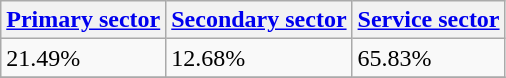<table class="wikitable" border="1">
<tr>
<th><a href='#'>Primary sector</a></th>
<th><a href='#'>Secondary sector</a></th>
<th><a href='#'>Service sector</a></th>
</tr>
<tr>
<td>21.49%</td>
<td>12.68%</td>
<td>65.83%</td>
</tr>
<tr>
</tr>
</table>
